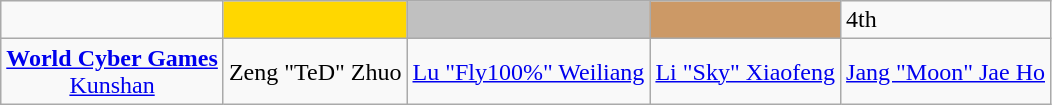<table class="wikitable" style="text-align:left">
<tr>
<td style="text-align:center"></td>
<td style="text-align:center; background:gold;"></td>
<td style="text-align:center; background:silver;"></td>
<td style="text-align:center; background:#c96;"></td>
<td>4th</td>
</tr>
<tr>
<td style="text-align:center"><strong><a href='#'>World Cyber Games</a></strong><br> <a href='#'>Kunshan</a></td>
<td>  Zeng "TeD" Zhuo</td>
<td> <a href='#'>Lu "Fly100%" Weiliang</a></td>
<td> <a href='#'>Li "Sky" Xiaofeng</a></td>
<td> <a href='#'>Jang "Moon" Jae Ho</a></td>
</tr>
</table>
